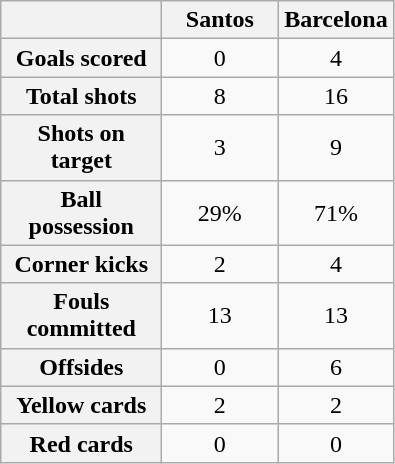<table class="wikitable plainrowheaders" style="text-align: center">
<tr>
<th scope=col width=100></th>
<th scope=col width=70>Santos</th>
<th scope=col width=70>Barcelona</th>
</tr>
<tr>
<th scope=row>Goals scored</th>
<td>0</td>
<td>4</td>
</tr>
<tr>
<th scope=row>Total shots</th>
<td>8</td>
<td>16</td>
</tr>
<tr>
<th scope=row>Shots on target</th>
<td>3</td>
<td>9</td>
</tr>
<tr>
<th scope=row>Ball possession</th>
<td>29%</td>
<td>71%</td>
</tr>
<tr>
<th scope=row>Corner kicks</th>
<td>2</td>
<td>4</td>
</tr>
<tr>
<th scope=row>Fouls committed</th>
<td>13</td>
<td>13</td>
</tr>
<tr>
<th scope=row>Offsides</th>
<td>0</td>
<td>6</td>
</tr>
<tr>
<th scope=row>Yellow cards</th>
<td>2</td>
<td>2</td>
</tr>
<tr>
<th scope=row>Red cards</th>
<td>0</td>
<td>0</td>
</tr>
</table>
